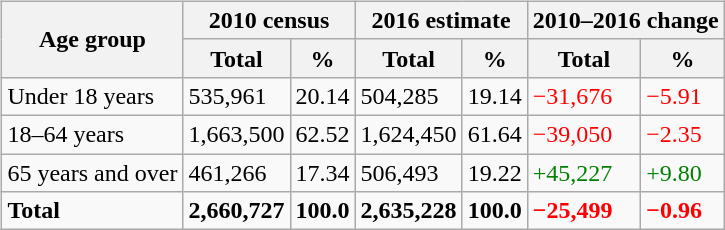<table class="wikitable" style="float:right; margin: auto; margin-top: 5px; margin-bottom: 20px; margin-right: 20px;">
<tr>
<th rowspan="2">Age group</th>
<th colspan="2">2010 census</th>
<th colspan="2">2016 estimate</th>
<th colspan="2">2010–2016 change</th>
</tr>
<tr>
<th>Total</th>
<th>%</th>
<th>Total</th>
<th>%</th>
<th>Total</th>
<th>%</th>
</tr>
<tr>
<td style="text-align:left;">Under 18 years</td>
<td>535,961</td>
<td>20.14</td>
<td>504,285</td>
<td>19.14</td>
<td style="color:red;">−31,676</td>
<td style="color:red;">−5.91</td>
</tr>
<tr>
<td style="text-align:left;">18–64 years</td>
<td>1,663,500</td>
<td>62.52</td>
<td>1,624,450</td>
<td>61.64</td>
<td style="color:red;">−39,050</td>
<td style="color:red;">−2.35</td>
</tr>
<tr>
<td style="text-align:left;">65 years and over</td>
<td>461,266</td>
<td>17.34</td>
<td>506,493</td>
<td>19.22</td>
<td style="color:green;">+45,227</td>
<td style="color:green;">+9.80</td>
</tr>
<tr>
<td style="text-align:left;"><strong>Total</strong></td>
<td><strong>2,660,727</strong></td>
<td><strong>100.0</strong></td>
<td><strong>2,635,228</strong></td>
<td><strong>100.0</strong></td>
<td style="color:red;"><strong>−25,499</strong></td>
<td style="color:red;"><strong>−0.96</strong></td>
</tr>
</table>
